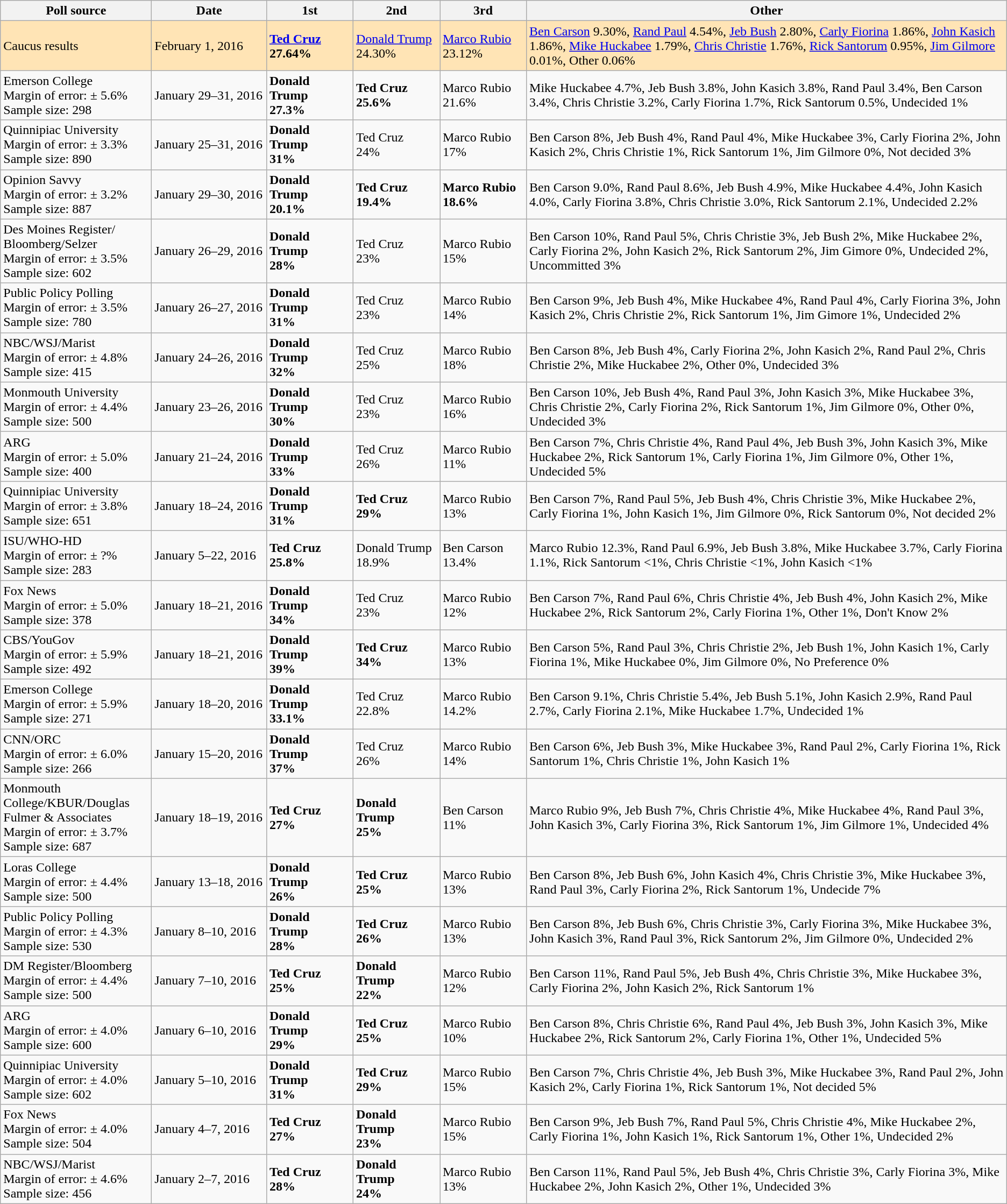<table class="wikitable">
<tr>
<th style="width:180px;">Poll source</th>
<th style="width:135px;">Date</th>
<th style="width:100px;">1st</th>
<th style="width:100px;">2nd</th>
<th style="width:100px;">3rd</th>
<th>Other</th>
</tr>
<tr style="background:Moccasin;">
<td>Caucus results</td>
<td>February 1, 2016</td>
<td><strong><a href='#'>Ted Cruz</a><br>27.64%</strong></td>
<td><a href='#'>Donald Trump</a><br>24.30%</td>
<td><a href='#'>Marco Rubio</a><br>23.12%</td>
<td><a href='#'>Ben Carson</a> 9.30%, <a href='#'>Rand Paul</a> 4.54%, <a href='#'>Jeb Bush</a> 2.80%, <a href='#'>Carly Fiorina</a> 1.86%, <a href='#'>John Kasich</a> 1.86%, <a href='#'>Mike Huckabee</a> 1.79%, <a href='#'>Chris Christie</a> 1.76%, <a href='#'>Rick Santorum</a> 0.95%, <a href='#'>Jim Gilmore</a> 0.01%, Other 0.06%</td>
</tr>
<tr>
<td>Emerson College<br>Margin of error: ± 5.6%
<br>Sample size: 298</td>
<td>January 29–31, 2016</td>
<td><strong>Donald Trump<br>27.3%</strong></td>
<td><strong>Ted Cruz<br>25.6%</strong></td>
<td>Marco Rubio<br>21.6%</td>
<td>Mike Huckabee 4.7%, Jeb Bush 3.8%, John Kasich 3.8%, Rand Paul 3.4%, Ben Carson 3.4%, Chris Christie 3.2%, Carly Fiorina 1.7%, Rick Santorum 0.5%, Undecided 1%</td>
</tr>
<tr>
<td>Quinnipiac University<br>Margin of error: ± 3.3%
Sample size: 890</td>
<td>January 25–31, 2016</td>
<td><strong>Donald Trump<br>31%</strong></td>
<td>Ted Cruz<br>24%</td>
<td>Marco Rubio<br>17%</td>
<td>Ben Carson 8%, Jeb Bush 4%, Rand Paul 4%, Mike Huckabee 3%, Carly Fiorina 2%, John Kasich 2%, Chris Christie 1%, Rick Santorum 1%, Jim Gilmore 0%, Not decided 3%</td>
</tr>
<tr>
<td>Opinion Savvy<br>Margin of error: ± 3.2%
<br>Sample size: 887</td>
<td>January 29–30, 2016</td>
<td><strong>Donald Trump<br>20.1%</strong></td>
<td><strong>Ted Cruz<br>19.4%</strong></td>
<td><strong>Marco Rubio<br>18.6%</strong></td>
<td>Ben Carson 9.0%, Rand Paul 8.6%, Jeb Bush 4.9%, Mike Huckabee 4.4%, John Kasich 4.0%, Carly Fiorina 3.8%, Chris Christie 3.0%, Rick Santorum 2.1%, Undecided 2.2%</td>
</tr>
<tr>
<td>Des Moines Register/<br>Bloomberg/Selzer<br>Margin of error: ± 3.5%
Sample size: 602</td>
<td>January 26–29, 2016</td>
<td><strong>Donald Trump<br>28%</strong></td>
<td>Ted Cruz<br>23%</td>
<td>Marco Rubio<br>15%</td>
<td>Ben Carson 10%, Rand Paul 5%, Chris Christie 3%, Jeb Bush 2%, Mike Huckabee 2%,  Carly Fiorina 2%, John Kasich 2%, Rick Santorum 2%, Jim Gimore 0%, Undecided 2%, Uncommitted 3%</td>
</tr>
<tr>
<td>Public Policy Polling<br>Margin of error: ± 3.5%
Sample size: 780</td>
<td>January 26–27, 2016</td>
<td><strong>Donald Trump<br>31%</strong></td>
<td>Ted Cruz<br>23%</td>
<td>Marco Rubio<br>14%</td>
<td>Ben Carson 9%, Jeb Bush 4%, Mike Huckabee 4%, Rand Paul 4%, Carly Fiorina 3%, John Kasich 2%, Chris Christie 2%, Rick Santorum 1%, Jim Gimore 1%, Undecided 2%</td>
</tr>
<tr>
<td>NBC/WSJ/Marist<br>Margin of error: ± 4.8%
Sample size: 415</td>
<td>January 24–26, 2016</td>
<td><strong>Donald Trump<br>32%</strong></td>
<td>Ted Cruz<br>25%</td>
<td>Marco Rubio<br>18%</td>
<td>Ben Carson 8%, Jeb Bush 4%, Carly Fiorina 2%, John Kasich 2%, Rand Paul 2%, Chris Christie 2%, Mike Huckabee 2%, Other 0%, Undecided 3%</td>
</tr>
<tr>
<td>Monmouth University<br>Margin of error: ± 4.4%
<br>Sample size: 500</td>
<td>January 23–26, 2016</td>
<td><strong>Donald Trump<br>30%</strong></td>
<td>Ted Cruz<br>23%</td>
<td>Marco Rubio<br>16%</td>
<td>Ben Carson 10%, Jeb Bush 4%, Rand Paul 3%, John Kasich 3%, Mike Huckabee 3%, Chris Christie 2%, Carly Fiorina 2%, Rick Santorum 1%, Jim Gilmore 0%, Other 0%, Undecided 3%</td>
</tr>
<tr>
<td>ARG<br>Margin of error: ± 5.0%
<br>Sample size: 400</td>
<td>January 21–24, 2016</td>
<td><strong>Donald Trump<br>33%</strong></td>
<td>Ted Cruz<br>26%</td>
<td>Marco Rubio<br>11%</td>
<td>Ben Carson 7%, Chris Christie 4%, Rand Paul 4%, Jeb Bush 3%, John Kasich 3%, Mike Huckabee 2%, Rick Santorum 1%, Carly Fiorina 1%, Jim Gilmore 0%, Other 1%, Undecided 5%</td>
</tr>
<tr>
<td>Quinnipiac University<br>Margin of error: ± 3.8%
Sample size: 651</td>
<td>January 18–24, 2016</td>
<td><strong>Donald Trump<br>31%</strong></td>
<td><strong>Ted Cruz<br>29%</strong></td>
<td>Marco Rubio<br>13%</td>
<td>Ben Carson 7%, Rand Paul 5%, Jeb Bush 4%, Chris Christie 3%, Mike Huckabee 2%, Carly Fiorina 1%, John Kasich 1%, Jim Gilmore 0%, Rick Santorum 0%, Not decided 2%</td>
</tr>
<tr>
<td>ISU/WHO-HD<br>Margin of error: ± ?%
<br>Sample size: 283</td>
<td>January 5–22, 2016</td>
<td><strong>Ted Cruz<br>25.8%</strong></td>
<td>Donald Trump<br>18.9%</td>
<td>Ben Carson<br>13.4%</td>
<td>Marco Rubio 12.3%, Rand Paul 6.9%, Jeb Bush 3.8%, Mike Huckabee 3.7%, Carly Fiorina 1.1%, Rick Santorum <1%, Chris Christie <1%, John Kasich <1%</td>
</tr>
<tr>
<td>Fox News<br>Margin of error: ± 5.0%
<br>Sample size: 378</td>
<td>January 18–21, 2016</td>
<td><strong>Donald Trump<br>34%</strong></td>
<td>Ted Cruz<br>23%</td>
<td>Marco Rubio<br>12%</td>
<td>Ben Carson 7%, Rand Paul 6%, Chris Christie 4%, Jeb Bush 4%, John Kasich 2%, Mike Huckabee 2%, Rick Santorum 2%, Carly Fiorina 1%, Other 1%, Don't Know 2%</td>
</tr>
<tr>
<td>CBS/YouGov<br>Margin of error: ± 5.9%
<br>Sample size: 492</td>
<td>January 18–21, 2016</td>
<td><strong>Donald Trump<br>39%</strong></td>
<td><strong>Ted Cruz<br>34%</strong></td>
<td>Marco Rubio<br>13%</td>
<td>Ben Carson 5%, Rand Paul 3%, Chris Christie 2%, Jeb Bush 1%, John Kasich 1%,  Carly Fiorina 1%, Mike Huckabee 0%, Jim Gilmore 0%, No Preference 0%</td>
</tr>
<tr>
<td>Emerson College<br>Margin of error: ± 5.9%
<br>Sample size: 271</td>
<td>January 18–20, 2016</td>
<td><strong>Donald Trump<br>33.1%</strong></td>
<td>Ted Cruz<br>22.8%</td>
<td>Marco Rubio<br>14.2%</td>
<td>Ben Carson 9.1%, Chris Christie 5.4%, Jeb Bush 5.1%, John Kasich 2.9%, Rand Paul 2.7%, Carly Fiorina 2.1%, Mike Huckabee 1.7%, Undecided 1%</td>
</tr>
<tr>
<td>CNN/ORC<br>Margin of error: ± 6.0%
<br>Sample size: 266</td>
<td>January 15–20, 2016</td>
<td><strong>Donald Trump<br>37%</strong></td>
<td>Ted Cruz<br>26%</td>
<td>Marco Rubio<br>14%</td>
<td>Ben Carson 6%, Jeb Bush 3%, Mike Huckabee 3%, Rand Paul 2%, Carly Fiorina 1%, Rick Santorum 1%, Chris Christie 1%, John Kasich 1%</td>
</tr>
<tr>
<td>Monmouth College/KBUR/Douglas Fulmer & Associates<br>Margin of error: ± 3.7%
<br>Sample size: 687</td>
<td>January 18–19, 2016</td>
<td><strong>Ted Cruz<br>27%</strong></td>
<td><strong>Donald Trump<br>25%</strong></td>
<td>Ben Carson<br>11%</td>
<td>Marco Rubio 9%, Jeb Bush 7%, Chris Christie 4%, Mike Huckabee 4%, Rand Paul 3%, John Kasich 3%, Carly Fiorina 3%, Rick Santorum 1%, Jim Gilmore 1%, Undecided 4%</td>
</tr>
<tr>
<td>Loras College<br>Margin of error: ± 4.4%
<br>Sample size: 500</td>
<td>January 13–18, 2016</td>
<td><strong>Donald Trump<br>26%</strong></td>
<td><strong>Ted Cruz<br>25%</strong></td>
<td>Marco Rubio<br>13%</td>
<td>Ben Carson 8%, Jeb Bush 6%, John Kasich 4%, Chris Christie 3%, Mike Huckabee 3%, Rand Paul 3%, Carly Fiorina 2%, Rick Santorum 1%, Undecide 7%</td>
</tr>
<tr>
<td>Public Policy Polling<br>Margin of error: ± 4.3%
<br>Sample size: 530</td>
<td>January 8–10, 2016</td>
<td><strong>Donald Trump<br>28%</strong></td>
<td><strong>Ted Cruz<br>26%</strong></td>
<td>Marco Rubio<br>13%</td>
<td>Ben Carson 8%, Jeb Bush 6%, Chris Christie 3%, Carly Fiorina 3%, Mike Huckabee 3%, John Kasich 3%, Rand Paul 3%, Rick Santorum 2%, Jim Gilmore 0%, Undecided 2%</td>
</tr>
<tr>
<td>DM Register/Bloomberg<br>Margin of error: ± 4.4%
<br>Sample size: 500</td>
<td>January 7–10, 2016</td>
<td><strong>Ted Cruz<br>25%</strong></td>
<td><strong>Donald Trump<br>22%</strong></td>
<td>Marco Rubio<br>12%</td>
<td>Ben Carson 11%, Rand Paul 5%, Jeb Bush 4%, Chris Christie 3%, Mike Huckabee 3%, Carly Fiorina 2%, John Kasich 2%, Rick Santorum 1%</td>
</tr>
<tr>
<td>ARG<br>Margin of error: ± 4.0%
Sample size: 600</td>
<td>January 6–10, 2016</td>
<td><strong>Donald Trump<br>29%</strong></td>
<td><strong>Ted Cruz<br>25%</strong></td>
<td>Marco Rubio<br>10%</td>
<td>Ben Carson 8%, Chris Christie 6%, Rand Paul 4%, Jeb Bush 3%, John Kasich 3%, Mike Huckabee 2%, Rick Santorum 2%, Carly Fiorina 1%,  Other 1%, Undecided 5%</td>
</tr>
<tr>
<td>Quinnipiac University<br>Margin of error: ± 4.0%
Sample size: 602</td>
<td>January 5–10, 2016</td>
<td><strong>Donald Trump<br>31%</strong></td>
<td><strong>Ted Cruz<br>29%</strong></td>
<td>Marco Rubio<br>15%</td>
<td>Ben Carson 7%, Chris Christie 4%, Jeb Bush 3%, Mike Huckabee 3%, Rand Paul 2%, John Kasich 2%, Carly Fiorina 1%,  Rick Santorum 1%, Not decided 5%</td>
</tr>
<tr>
<td>Fox News<br>Margin of error: ± 4.0%
Sample size: 504</td>
<td>January 4–7, 2016</td>
<td><strong>Ted Cruz<br>27%</strong></td>
<td><strong>Donald Trump<br>23%</strong></td>
<td>Marco Rubio<br>15%</td>
<td>Ben Carson 9%, Jeb Bush 7%, Rand Paul 5%, Chris Christie 4%, Mike Huckabee 2%, Carly Fiorina 1%, John Kasich 1%, Rick Santorum 1%, Other 1%,  Undecided 2%</td>
</tr>
<tr>
<td>NBC/WSJ/Marist<br>Margin of error: ± 4.6%
Sample size: 456</td>
<td>January 2–7, 2016</td>
<td><strong>Ted Cruz<br>28%</strong></td>
<td><strong>Donald Trump<br>24%</strong></td>
<td>Marco Rubio<br>13%</td>
<td>Ben Carson 11%, Rand Paul 5%, Jeb Bush 4%, Chris Christie 3%, Carly Fiorina 3%, Mike Huckabee 2%, John Kasich 2%, Other 1%, Undecided 3%</td>
</tr>
</table>
